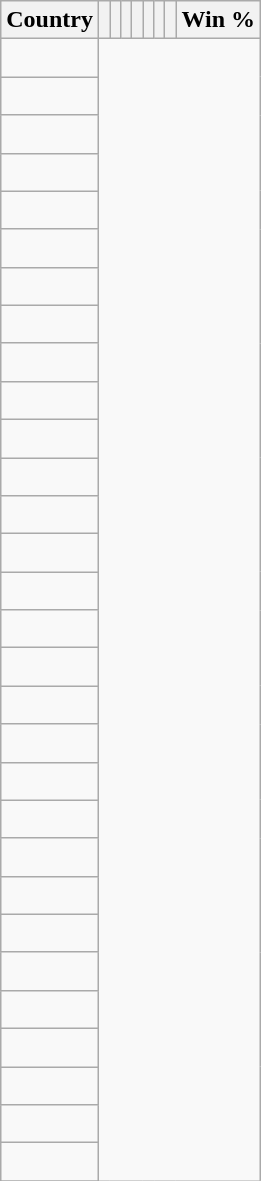<table class="wikitable sortable" style="text-align:center">
<tr>
<th>Country</th>
<th></th>
<th></th>
<th></th>
<th></th>
<th></th>
<th></th>
<th></th>
<th>Win %</th>
</tr>
<tr>
<td style="text-align:left"><br></td>
</tr>
<tr>
<td style="text-align:left"><br></td>
</tr>
<tr>
<td style="text-align:left"><br></td>
</tr>
<tr>
<td style="text-align:left"><br></td>
</tr>
<tr>
<td style="text-align:left"><br></td>
</tr>
<tr>
<td style="text-align:left"><br></td>
</tr>
<tr>
<td style="text-align:left"><br></td>
</tr>
<tr>
<td style="text-align:left"><br></td>
</tr>
<tr>
<td style="text-align:left"><br></td>
</tr>
<tr>
<td style="text-align:left"><br></td>
</tr>
<tr>
<td style="text-align:left"><br></td>
</tr>
<tr>
<td style="text-align:left"><br></td>
</tr>
<tr>
<td style="text-align:left"><br></td>
</tr>
<tr>
<td style="text-align:left"><br></td>
</tr>
<tr>
<td style="text-align:left"><br></td>
</tr>
<tr>
<td style="text-align:left"><br></td>
</tr>
<tr>
<td style="text-align:left"><br></td>
</tr>
<tr>
<td style="text-align:left"><br></td>
</tr>
<tr>
<td style="text-align:left"><br></td>
</tr>
<tr>
<td style="text-align:left"><br></td>
</tr>
<tr>
<td style="text-align:left"><br></td>
</tr>
<tr>
<td style="text-align:left"><br></td>
</tr>
<tr>
<td style="text-align:left"><br></td>
</tr>
<tr>
<td style="text-align:left"><br></td>
</tr>
<tr>
<td style="text-align:left"><br></td>
</tr>
<tr>
<td style="text-align:left"><br></td>
</tr>
<tr>
<td style="text-align:left"><br></td>
</tr>
<tr>
<td style="text-align:left"><br></td>
</tr>
<tr>
<td style="text-align:left"><br></td>
</tr>
<tr>
<td style="text-align:left"><br></td>
</tr>
<tr>
</tr>
</table>
